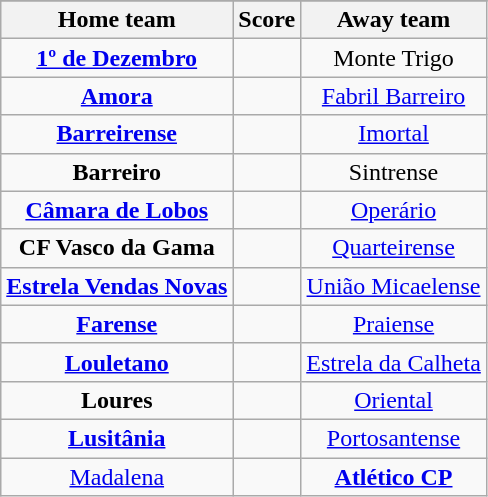<table class="wikitable" style="text-align: center">
<tr>
</tr>
<tr>
<th>Home team</th>
<th>Score</th>
<th>Away team</th>
</tr>
<tr>
<td><strong><a href='#'>1º de Dezembro</a></strong> </td>
<td></td>
<td>Monte Trigo </td>
</tr>
<tr>
<td><strong><a href='#'>Amora</a></strong> </td>
<td></td>
<td><a href='#'>Fabril Barreiro</a> </td>
</tr>
<tr>
<td><strong><a href='#'>Barreirense</a></strong> </td>
<td></td>
<td><a href='#'>Imortal</a> </td>
</tr>
<tr>
<td><strong>Barreiro</strong> </td>
<td></td>
<td>Sintrense </td>
</tr>
<tr>
<td><strong><a href='#'>Câmara de Lobos</a></strong> </td>
<td></td>
<td><a href='#'>Operário</a> </td>
</tr>
<tr>
<td><strong>CF Vasco da Gama</strong> </td>
<td></td>
<td><a href='#'>Quarteirense</a> </td>
</tr>
<tr>
<td><strong><a href='#'>Estrela Vendas Novas</a></strong> </td>
<td></td>
<td><a href='#'>União Micaelense</a> </td>
</tr>
<tr>
<td><strong><a href='#'>Farense</a></strong> </td>
<td></td>
<td><a href='#'>Praiense</a> </td>
</tr>
<tr>
<td><strong><a href='#'>Louletano</a></strong> </td>
<td></td>
<td><a href='#'>Estrela da Calheta</a> </td>
</tr>
<tr>
<td><strong>Loures</strong> </td>
<td></td>
<td><a href='#'>Oriental</a> </td>
</tr>
<tr>
<td><strong><a href='#'>Lusitânia</a></strong> </td>
<td></td>
<td><a href='#'>Portosantense</a> </td>
</tr>
<tr>
<td><a href='#'>Madalena</a> </td>
<td></td>
<td><strong><a href='#'>Atlético CP</a></strong> </td>
</tr>
</table>
